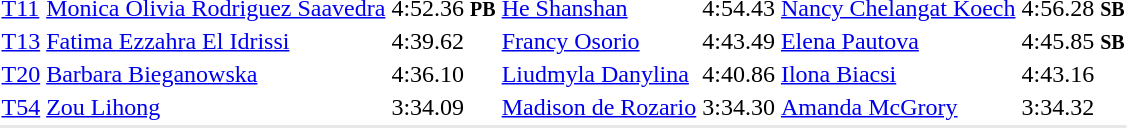<table>
<tr>
<td><a href='#'>T11</a><br></td>
<td><a href='#'>Monica Olivia Rodriguez Saavedra</a><br></td>
<td>4:52.36 <small><strong>PB</strong></small></td>
<td><a href='#'>He Shanshan</a><br></td>
<td>4:54.43</td>
<td><a href='#'>Nancy Chelangat Koech</a><br></td>
<td>4:56.28 <small><strong>SB</strong></small></td>
</tr>
<tr>
<td><a href='#'>T13</a><br></td>
<td><a href='#'>Fatima Ezzahra El Idrissi</a><br></td>
<td>4:39.62</td>
<td><a href='#'>Francy Osorio</a><br></td>
<td>4:43.49</td>
<td><a href='#'>Elena Pautova</a><br></td>
<td>4:45.85 <small><strong>SB</strong></small></td>
</tr>
<tr>
<td><a href='#'>T20</a><br></td>
<td><a href='#'>Barbara Bieganowska</a><br></td>
<td>4:36.10</td>
<td><a href='#'>Liudmyla Danylina</a><br></td>
<td>4:40.86</td>
<td><a href='#'>Ilona Biacsi</a><br></td>
<td>4:43.16</td>
</tr>
<tr>
<td><a href='#'>T54</a><br></td>
<td><a href='#'>Zou Lihong</a><br></td>
<td>3:34.09</td>
<td><a href='#'>Madison de Rozario</a><br></td>
<td>3:34.30</td>
<td><a href='#'>Amanda McGrory</a><br></td>
<td>3:34.32</td>
</tr>
<tr bgcolor= e8e8e8>
<td colspan=7></td>
</tr>
</table>
